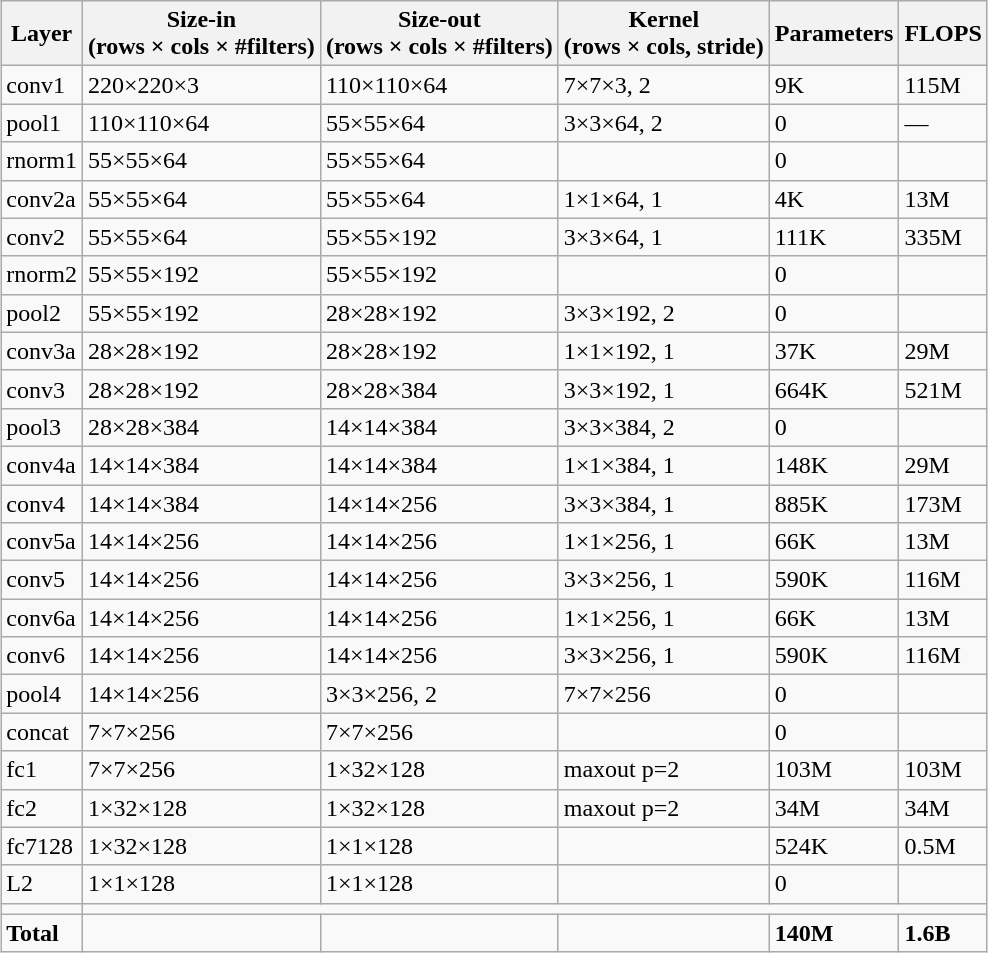<table class="wikitable" style="margin: auto">
<tr>
<th>Layer</th>
<th>Size-in<br>(rows × cols × #filters)</th>
<th>Size-out<br>(rows × cols × #filters)</th>
<th>Kernel<br>(rows × cols, stride)</th>
<th>Parameters</th>
<th>FLOPS</th>
</tr>
<tr>
<td>conv1</td>
<td>220×220×3</td>
<td>110×110×64</td>
<td>7×7×3, 2</td>
<td>9K</td>
<td>115M</td>
</tr>
<tr>
<td>pool1</td>
<td>110×110×64</td>
<td>55×55×64</td>
<td>3×3×64, 2</td>
<td>0</td>
<td>—</td>
</tr>
<tr>
<td>rnorm1</td>
<td>55×55×64</td>
<td>55×55×64</td>
<td></td>
<td>0</td>
<td></td>
</tr>
<tr>
<td>conv2a</td>
<td>55×55×64</td>
<td>55×55×64</td>
<td>1×1×64, 1</td>
<td>4K</td>
<td>13M</td>
</tr>
<tr>
<td>conv2</td>
<td>55×55×64</td>
<td>55×55×192</td>
<td>3×3×64, 1</td>
<td>111K</td>
<td>335M</td>
</tr>
<tr>
<td>rnorm2</td>
<td>55×55×192</td>
<td>55×55×192</td>
<td></td>
<td>0</td>
<td></td>
</tr>
<tr>
<td>pool2</td>
<td>55×55×192</td>
<td>28×28×192</td>
<td>3×3×192, 2</td>
<td>0</td>
<td></td>
</tr>
<tr>
<td>conv3a</td>
<td>28×28×192</td>
<td>28×28×192</td>
<td>1×1×192, 1</td>
<td>37K</td>
<td>29M</td>
</tr>
<tr>
<td>conv3</td>
<td>28×28×192</td>
<td>28×28×384</td>
<td>3×3×192, 1</td>
<td>664K</td>
<td>521M</td>
</tr>
<tr>
<td>pool3</td>
<td>28×28×384</td>
<td>14×14×384</td>
<td>3×3×384, 2</td>
<td>0</td>
<td></td>
</tr>
<tr>
<td>conv4a</td>
<td>14×14×384</td>
<td>14×14×384</td>
<td>1×1×384, 1</td>
<td>148K</td>
<td>29M</td>
</tr>
<tr>
<td>conv4</td>
<td>14×14×384</td>
<td>14×14×256</td>
<td>3×3×384, 1</td>
<td>885K</td>
<td>173M</td>
</tr>
<tr>
<td>conv5a</td>
<td>14×14×256</td>
<td>14×14×256</td>
<td>1×1×256, 1</td>
<td>66K</td>
<td>13M</td>
</tr>
<tr>
<td>conv5</td>
<td>14×14×256</td>
<td>14×14×256</td>
<td>3×3×256, 1</td>
<td>590K</td>
<td>116M</td>
</tr>
<tr>
<td>conv6a</td>
<td>14×14×256</td>
<td>14×14×256</td>
<td>1×1×256, 1</td>
<td>66K</td>
<td>13M</td>
</tr>
<tr>
<td>conv6</td>
<td>14×14×256</td>
<td>14×14×256</td>
<td>3×3×256, 1</td>
<td>590K</td>
<td>116M</td>
</tr>
<tr>
<td>pool4</td>
<td>14×14×256</td>
<td>3×3×256, 2</td>
<td>7×7×256</td>
<td>0</td>
<td></td>
</tr>
<tr>
<td>concat</td>
<td>7×7×256</td>
<td>7×7×256</td>
<td></td>
<td>0</td>
<td></td>
</tr>
<tr>
<td>fc1</td>
<td>7×7×256</td>
<td>1×32×128</td>
<td>maxout p=2</td>
<td>103M</td>
<td>103M</td>
</tr>
<tr>
<td>fc2</td>
<td>1×32×128</td>
<td>1×32×128</td>
<td>maxout p=2</td>
<td>34M</td>
<td>34M</td>
</tr>
<tr>
<td>fc7128</td>
<td>1×32×128</td>
<td>1×1×128</td>
<td></td>
<td>524K</td>
<td>0.5M</td>
</tr>
<tr>
<td>L2</td>
<td>1×1×128</td>
<td>1×1×128</td>
<td></td>
<td>0</td>
<td></td>
</tr>
<tr>
<td></td>
</tr>
<tr>
<td><strong>Total</strong></td>
<td></td>
<td></td>
<td></td>
<td><strong>140M</strong></td>
<td><strong>1.6B</strong></td>
</tr>
</table>
